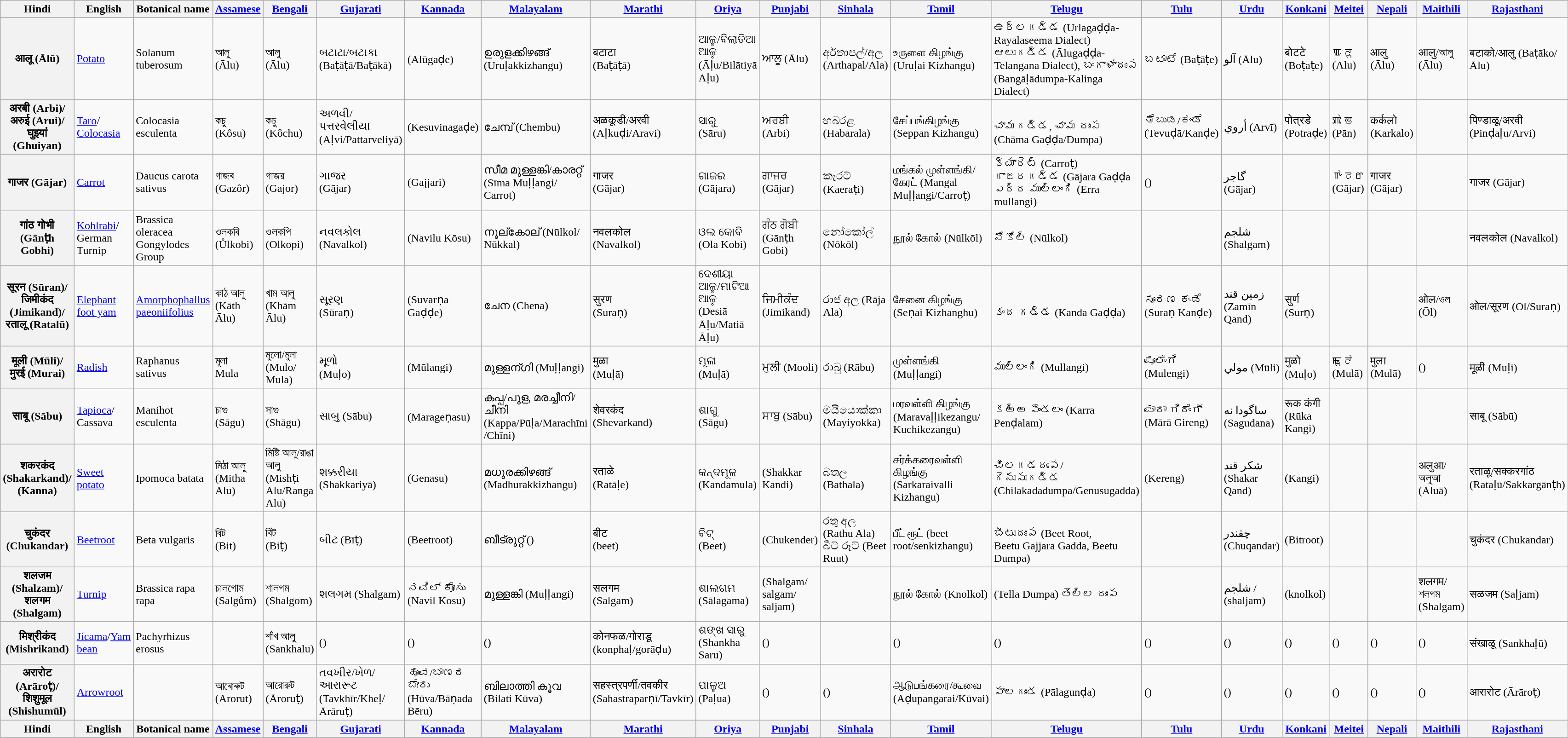<table class="wikitable sortable">
<tr>
<th>Hindi</th>
<th>English</th>
<th>Botanical name</th>
<th><a href='#'>Assamese</a></th>
<th><a href='#'>Bengali</a></th>
<th><a href='#'>Gujarati</a></th>
<th><a href='#'>Kannada</a></th>
<th><a href='#'>Malayalam</a></th>
<th><a href='#'>Marathi</a></th>
<th><a href='#'>Oriya</a></th>
<th><a href='#'>Punjabi</a></th>
<th><a href='#'>Sinhala</a></th>
<th><a href='#'>Tamil</a></th>
<th><a href='#'>Telugu</a></th>
<th><a href='#'>Tulu</a></th>
<th><a href='#'>Urdu</a></th>
<th><a href='#'>Konkani</a></th>
<th><a href='#'>Meitei</a></th>
<th><a href='#'>Nepali</a></th>
<th><a href='#'>Maithili</a></th>
<th><a href='#'>Rajasthani</a></th>
</tr>
<tr>
<th>आलू (Ālū)</th>
<td><a href='#'>Potato</a></td>
<td>Solanum tuberosum</td>
<td>আলু<br>(Ālu)</td>
<td>আলু<br>(Ālu)</td>
<td>બટાટા/બટાકા<br>(Baṭāṭā/Baṭākā)</td>
<td> (Alūgaḍe)</td>
<td>ഉരുളക്കിഴങ്ങ് (Uruḷakkizhangu)</td>
<td>बटाटा<br>(Baṭāṭā)</td>
<td>ଆଳୁ/ବିଲାତିଆ ଆଳୁ<br>(Āḷu/Bilātiyā Aḷu)</td>
<td>ਆਲੂ (Ālu)</td>
<td>අර්තාපල්/අල  (Arthapal/Ala)</td>
<td>உருளை கிழங்கு (Uruḷai Kizhangu)</td>
<td>ఉర్లగడ్డ (Urlagaḍḍa-Rayalaseema Dialect)<br>ఆలుగడ్డ (Ālugaḍḍa-Telangana Dialect), బంగాళాదుంప (Bangāḷādumpa-Kalinga Dialect)</td>
<td>ಬಟಾಟೆ (Baṭāṭe)</td>
<td>آلو (Ālu)</td>
<td>बोटटे (Boṭaṭe)</td>
<td>ꯑꯂꯨ (Alu)</td>
<td>आलु (Ālu)</td>
<td>आलु/আলু (Ālu)</td>
<td>बटाको/आलु (Baṭāko/Ālu)</td>
</tr>
<tr>
<th>अरबी (Arbi)/<br>अरुई (Arui)/<br>घुइयां (Ghuiyan)</th>
<td><a href='#'>Taro</a>/ <a href='#'>Colocasia</a></td>
<td>Colocasia esculenta</td>
<td>কচু<br>(Kôsu)</td>
<td>কচু<br>(Kôchu)</td>
<td>અળવી/ પત્તરવેલીયા<br>(Aḷvi/Pattarveliyā)</td>
<td> (Kesuvinagaḍe)</td>
<td>ചേമ്പ് (Chembu)</td>
<td>अळकूडी/अरवी<br>(Aḷkuḍi/Aravi)</td>
<td>ସାରୁ<br>(Sāru)</td>
<td>ਅਰਬੀ (Arbi)</td>
<td>හබරළ (Habarala)</td>
<td>சேப்பங்கிழங்கு (Seppan Kizhangu)</td>
<td><br>చామగడ్డ, చామ దుంప (Chāma Gaḍḍa/Dumpa)</td>
<td>ತೆಬುಡ/ಕಂಡೆ (Tevuḍā/Kanḍe)</td>
<td>أروي (Arvī)</td>
<td>पोत्रडे (Potraḍe)</td>
<td>ꯄꯥꯟ (Pān)</td>
<td>कर्कलो (Karkalo)</td>
<td></td>
<td>पिण्डाळू/अरवी (Pinḍaḷu/Arvi)</td>
</tr>
<tr>
<th>गाजर (Gājar)</th>
<td><a href='#'>Carrot</a></td>
<td>Daucus carota sativus</td>
<td>গাজৰ<br>(Gazôr)</td>
<td>গাজর<br>(Gajor)</td>
<td>ગાજર<br>(Gājar)</td>
<td> (Gajjari)</td>
<td>സീമ മുള്ളങ്കി/കാരറ്റ്‌ (Sīma Muḷḷangi/ Carrot)</td>
<td>गाजर<br>(Gājar)</td>
<td>ଗାଜର<br>(Gājara)</td>
<td>ਗਾਜਰ (Gājar)</td>
<td>කැරට් (Kaeraṭi)</td>
<td>மங்கல் முள்ளங்கி/கேரட் (Mangal Muḷḷangi/Carroṭ)</td>
<td>క్యారెట్ (Carroṭ)<br>గాజరగడ్డ (Gājara Gaḍḍa<br>ఎర్ర ముల్లంగి (Erra mullangi)</td>
<td>()</td>
<td>گاجر  (Gājar)</td>
<td></td>
<td>ꯒꯥꯖꯔ (Gājar)</td>
<td>गाजर (Gājar)</td>
<td></td>
<td>गाजर (Gājar)</td>
</tr>
<tr>
<th>गांठ गोभी (Gānṭh Gobhi)</th>
<td><a href='#'>Kohlrabi</a>/ German Turnip</td>
<td>Brassica oleracea Gongylodes Group</td>
<td>ওলকবি<br>(Ůlkobi)</td>
<td>ওলকপি<br>(Olkopi)</td>
<td>નવલકોલ (Navalkol)</td>
<td> (Navilu Kōsu)</td>
<td>നൂല്കോല് (Nūlkol/ Nūkkal)</td>
<td>नवलकोल<br>(Navalkol)</td>
<td>ଓଲ କୋବି<br>(Ola Kobi)</td>
<td>ਗੰਠ ਗੋਬੀ (Gānṭh Gobi)</td>
<td>නෝකෝල් (Nōkōl)</td>
<td>நூல் கோல் (Nūlkōl)</td>
<td>నోకోల్ (Nūlkol)</td>
<td></td>
<td>شلجم (Shalgam)</td>
<td></td>
<td></td>
<td></td>
<td></td>
<td>नवलकोल (Navalkol)</td>
</tr>
<tr>
<th>सूरन (Sūran)/<br>जिमीकंद (Jimikand)/<br>रतालू (Ratalū)</th>
<td><a href='#'>Elephant foot yam</a></td>
<td><a href='#'>Amorphophallus paeoniifolius</a></td>
<td>কাঠ আলু<br>(Kāth Ālu)</td>
<td>খাম আলু<br>(Khām Ālu)</td>
<td>સૂરણ<br>(Sūraṇ)</td>
<td> (Suvarṇa Gaḍḍe)</td>
<td>ചേന (Chena)</td>
<td>सुरण<br>(Suraṇ)</td>
<td>ଦେଶୀୟା ଆଳୁ/ମାଟିଆ ଆଳୁ<br>(Desiā Āḷu/Matiā Āḷu)</td>
<td>ਜਿਮੀਕੰਦ (Jimikand)</td>
<td>රාජ අල (Rāja Ala)</td>
<td>சேனை கிழங்கு (Seṇai Kizhanghu)</td>
<td><br>కంద గడ్డ (Kanda Gaḍḍa)</td>
<td>ಸೂರಣ ಕಂಡೆ (Suraṇ Kanḍe)</td>
<td>زمين قند  (Zamīn Qand)</td>
<td>सुर्ण (Surṇ)</td>
<td></td>
<td></td>
<td>ओल/ওল (Ōl)</td>
<td>ओल/सूरण (Ol/Suraṇ)</td>
</tr>
<tr>
<th>मूली (Mūli)/<br>मुरई (Murai)</th>
<td><a href='#'>Radish</a></td>
<td>Raphanus sativus</td>
<td>মূলা<br>Mula</td>
<td>মুলো/মুলা<br>(Mulo/ Mula)</td>
<td>મૂળો<br>(Muḷo)</td>
<td> (Mūlangi)</td>
<td>മുള്ളന്ഗി (Muḷḷangi)</td>
<td>मुळा<br>(Muḷā)</td>
<td>ମୂଳା<br>(Muḷā)</td>
<td>ਮੁਲੀ (Mooli)</td>
<td>රාබු (Rābu)</td>
<td>முள்ளங்கி (Muḷḷangi)</td>
<td>ముల్లంగి (Mullangi)</td>
<td>ಮೂಲೆಂಗಿ (Mulengi)</td>
<td>مولي (Mūli)</td>
<td>मुळो (Muḷo)</td>
<td>ꯃꯨꯂꯥ (Mulā)</td>
<td>मुला (Mulā)</td>
<td>()</td>
<td>मूळी (Muḷi)</td>
</tr>
<tr>
<th>साबू (Sābu)</th>
<td><a href='#'>Tapioca</a>/ Cassava</td>
<td>Manihot esculenta</td>
<td>চাগু<br>(Sāgu)</td>
<td>সাগু<br>(Shāgu)</td>
<td>સાબુ (Sābu)</td>
<td> (Marageṇasu)</td>
<td>കപ്പ/പൂള, മരച്ചീനി/ചീനി (Kappa/Pūḷa/Marachīni /Chīni)</td>
<td>शेवरकंद<br>(Shevarkand)</td>
<td>ଶାଗୁ<br>(Sāgu)</td>
<td>ਸਾਬੁ (Sābu)</td>
<td>මයියොක්කා (Mayiyokka)</td>
<td>மரவள்ளி கிழங்கு (Maravaḷḷikezangu/ Kuchikezangu)</td>
<td>కఱ్ఱ పెండలం (Karra Penḍalam)</td>
<td>ಮಾರಾ ಗಿರೆಂಗ್ (Mārā Gireng)</td>
<td>ساگودا نه  (Sagudana)</td>
<td>रूक कंगी (Rūka Kangi)</td>
<td></td>
<td></td>
<td></td>
<td>साबू (Sābū)</td>
</tr>
<tr>
<th>शकरकंद (Shakarkand)/<br>(Kanna)</th>
<td><a href='#'>Sweet potato</a></td>
<td>Ipomoca batata</td>
<td>মিঠা আলু<br>(Mitha Alu)</td>
<td>মিষ্টি আলু/রাঙা আলু<br>(Mishṭi Alu/Ranga Alu)</td>
<td>શક્કરીયા<br>(Shakkariyā)</td>
<td> (Genasu)</td>
<td>മധുരക്കിഴങ്ങ് (Madhurakkizhangu)</td>
<td>रताळे<br>(Ratāḷe)</td>
<td>କନ୍ଦମୂଳ<br>(Kandamula)</td>
<td>(Shakkar Kandi)</td>
<td>බතල (Bathala)</td>
<td>சர்க்கரைவள்ளி கிழங்கு (Sarkaraivalli Kizhangu)</td>
<td>చిలగడదుంప/<br>గెనుసుగడ్డ (Chilakadadumpa/Genusugadda)</td>
<td>(Kereng)</td>
<td>شكر قند (Shakar Qand)</td>
<td>(Kangi)</td>
<td></td>
<td></td>
<td>अलुआ/অলুআ (Aluā)</td>
<td>रताळू/सक्करगांठ (Rataḷū/Sakkargānṭh)</td>
</tr>
<tr>
<th>चुकंदर (Chukandar)</th>
<td><a href='#'>Beetroot</a></td>
<td>Beta vulgaris</td>
<td>বিট<br>(Bit)</td>
<td>বিট<br>(Biṭ)</td>
<td>બીટ (Bīṭ)</td>
<td> (Beetroot)</td>
<td>ബീട്രൂറ്റ്‌ ()</td>
<td>बीट<br>(beet)</td>
<td>ବିଟ୍<br>(Beet)</td>
<td>(Chukender)</td>
<td>රතු අල (Rathu Ala)<br> බීට් රූට් (Beet Ruut)</td>
<td>பீட் ரூட் (beet root/senkizhangu)</td>
<td><br>బీటుదుంప (Beet Root,<br> Beetu Gajjara Gadda, Beetu Dumpa)</td>
<td></td>
<td>چقندر  (Chuqandar)</td>
<td>(Bitroot)</td>
<td></td>
<td></td>
<td></td>
<td>चुकंदर (Chukandar)</td>
</tr>
<tr>
<th>शलजम (Shalzam)/<br>शलगम (Shalgam)</th>
<td><a href='#'>Turnip</a></td>
<td>Brassica rapa rapa</td>
<td>চালগোম<br>(Salgům)</td>
<td>শালগম<br>(Shalgom)</td>
<td>શલગમ (Shalgam)</td>
<td>ನವಿಲ್ ಕೋಸು  (Navil Kosu)</td>
<td>മുള്ളങ്കി (Muḷḷangi)</td>
<td>सलगम<br>(Salgam)</td>
<td>ଶାଲଗମ<br>(Sālagama)</td>
<td>(Shalgam/ salgam/ saljam)</td>
<td></td>
<td>நூல் கோல் (Knolkol)</td>
<td>(Tella Dumpa) తెల్ల దుంప</td>
<td></td>
<td>شلجم / (shaljam)</td>
<td>(knolkol)</td>
<td></td>
<td></td>
<td>शलगम/শলগম (Shalgam)</td>
<td>सळजम (Saḷjam)</td>
</tr>
<tr>
<th>मिश्रीकंद (Mishrikand)</th>
<td><a href='#'>Jícama</a>/<a href='#'>Yam bean</a></td>
<td>Pachyrhizus erosus</td>
<td></td>
<td>শাঁখ আলু<br>(Sankhalu)</td>
<td>()</td>
<td>()</td>
<td>()</td>
<td>कोनफळ/गोराडू<br>(konphaḷ/gorāḍu)</td>
<td>ଶଙ୍ଖ ସାରୁ (Shankha Saru)</td>
<td>()</td>
<td></td>
<td>()</td>
<td>()</td>
<td>()</td>
<td>()</td>
<td>()</td>
<td>()</td>
<td>()</td>
<td>()</td>
<td>संखाळू (Sankhaḷū)</td>
</tr>
<tr>
<th>अरारोट (Arāroṭ)/<br>शिशुमूल (Shishumūl)</th>
<td><a href='#'>Arrowroot</a></td>
<td></td>
<td>আৰোৰুট<br>(Arorut)</td>
<td>আরোরুট<br>(Āroruṭ)</td>
<td>તવખીર/ખેળ/આરારૂટ<br>(Tavkhīr/Kheḷ/Ārāruṭ)</td>
<td>ಹೂವ/ಬಾಣದ ಬೇರು (Hūva/Bāṇada Bēru)</td>
<td>ബിലാത്തി കൂവ (Bilati Kūva)</td>
<td>सहस्त्रपर्णी/तवकीर<br>(Sahastraparṇī/Tavkīr)</td>
<td>ପାଳୁଅ (Paḷua)</td>
<td>()</td>
<td>()</td>
<td>ஆடுபங்கரை/கூவை (Aḍupangarai/Kūvai)</td>
<td>పాలగుండ (Pālagunḍa)</td>
<td>()</td>
<td>()</td>
<td>()</td>
<td>()</td>
<td>()</td>
<td>()</td>
<td>आरारोट (Ārāroṭ)</td>
</tr>
<tr class="sortbottom">
<th>Hindi</th>
<th>English</th>
<th>Botanical name</th>
<th><a href='#'>Assamese</a></th>
<th><a href='#'>Bengali</a></th>
<th><a href='#'>Gujarati</a></th>
<th><a href='#'>Kannada</a></th>
<th><a href='#'>Malayalam</a></th>
<th><a href='#'>Marathi</a></th>
<th><a href='#'>Oriya</a></th>
<th><a href='#'>Punjabi</a></th>
<th><a href='#'>Sinhala</a></th>
<th><a href='#'>Tamil</a></th>
<th><a href='#'>Telugu</a></th>
<th><a href='#'>Tulu</a></th>
<th><a href='#'>Urdu</a></th>
<th><a href='#'>Konkani</a></th>
<th><a href='#'>Meitei</a></th>
<th><a href='#'>Nepali</a></th>
<th><a href='#'>Maithili</a></th>
<th><a href='#'>Rajasthani</a></th>
</tr>
</table>
